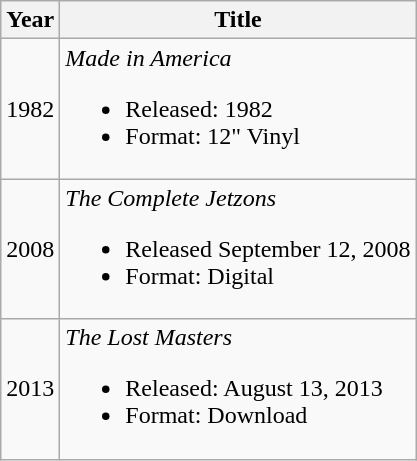<table class="wikitable">
<tr>
<th align="left">Year</th>
<th align="left">Title</th>
</tr>
<tr>
<td align="left">1982</td>
<td align="left"><em>Made in America</em><br><ul><li>Released: 1982</li><li>Format: 12" Vinyl</li></ul></td>
</tr>
<tr>
<td>2008</td>
<td><em>The Complete Jetzons</em><br><ul><li>Released September 12, 2008</li><li>Format: Digital</li></ul></td>
</tr>
<tr>
<td align-"left">2013</td>
<td align-"left"><em>The Lost Masters</em><br><ul><li>Released: August 13, 2013</li><li>Format: Download</li></ul></td>
</tr>
</table>
